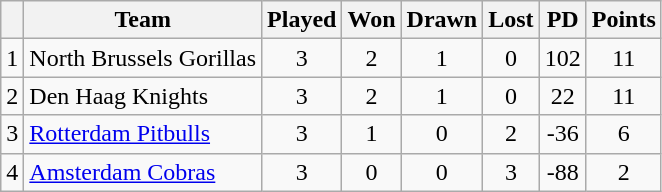<table class="wikitable" style="text-align:center;">
<tr>
<th></th>
<th>Team</th>
<th>Played</th>
<th>Won</th>
<th>Drawn</th>
<th>Lost</th>
<th>PD</th>
<th>Points</th>
</tr>
<tr>
<td style="text-align:left;">1</td>
<td style="text-align:left;">North Brussels Gorillas</td>
<td>3</td>
<td>2</td>
<td>1</td>
<td>0</td>
<td>102</td>
<td>11</td>
</tr>
<tr>
<td style="text-align:left;">2</td>
<td style="text-align:left;">Den Haag Knights</td>
<td>3</td>
<td>2</td>
<td>1</td>
<td>0</td>
<td>22</td>
<td>11</td>
</tr>
<tr>
<td style="text-align:left;">3</td>
<td style="text-align:left;"><a href='#'>Rotterdam Pitbulls</a></td>
<td>3</td>
<td>1</td>
<td>0</td>
<td>2</td>
<td>-36</td>
<td>6</td>
</tr>
<tr>
<td style="text-align:left;">4</td>
<td style="text-align:left;"><a href='#'>Amsterdam Cobras</a></td>
<td>3</td>
<td>0</td>
<td>0</td>
<td>3</td>
<td>-88</td>
<td>2</td>
</tr>
</table>
